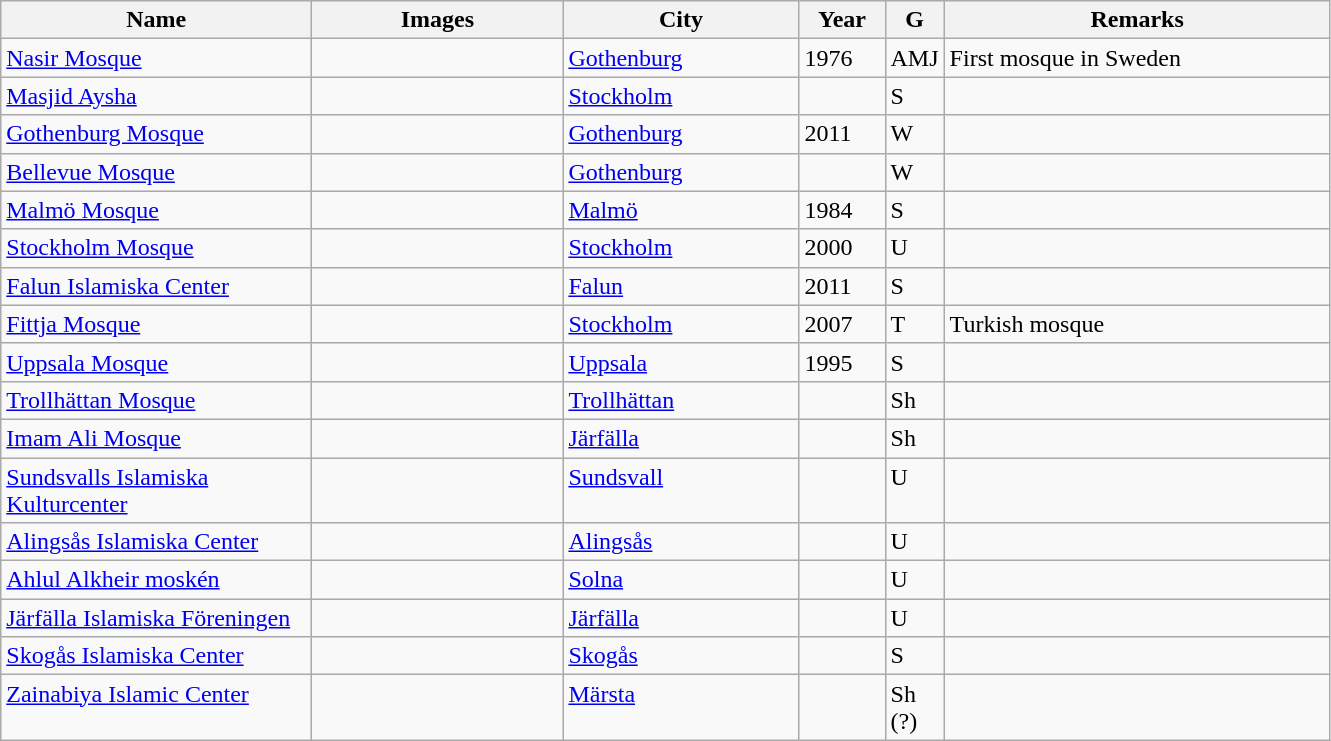<table class="wikitable sortable">
<tr>
<th align=left width=200px>Name</th>
<th align=center width=160px class=unsortable>Images</th>
<th align=left width=150px>City</th>
<th align=left width=050px>Year</th>
<th align=left width=030px>G</th>
<th align=left width=250px>Remarks</th>
</tr>
<tr valign=top>
<td><a href='#'>Nasir Mosque</a></td>
<td></td>
<td><a href='#'>Gothenburg</a></td>
<td>1976</td>
<td>AMJ</td>
<td>First mosque in Sweden</td>
</tr>
<tr valign=top>
<td><a href='#'>Masjid Aysha</a></td>
<td></td>
<td><a href='#'>Stockholm</a></td>
<td></td>
<td>S</td>
<td></td>
</tr>
<tr valign=top>
<td><a href='#'>Gothenburg Mosque</a></td>
<td></td>
<td><a href='#'>Gothenburg</a></td>
<td>2011</td>
<td>W</td>
<td></td>
</tr>
<tr valign=top>
<td><a href='#'>Bellevue Mosque</a></td>
<td></td>
<td><a href='#'>Gothenburg</a></td>
<td></td>
<td>W</td>
<td></td>
</tr>
<tr valign=top>
<td><a href='#'>Malmö Mosque</a></td>
<td></td>
<td><a href='#'>Malmö</a></td>
<td>1984</td>
<td>S</td>
<td></td>
</tr>
<tr valign=top>
<td><a href='#'>Stockholm Mosque</a></td>
<td></td>
<td><a href='#'>Stockholm</a></td>
<td>2000</td>
<td>U</td>
<td></td>
</tr>
<tr valign=top>
<td><a href='#'>Falun Islamiska Center</a></td>
<td></td>
<td><a href='#'>Falun</a></td>
<td>2011</td>
<td>S</td>
<td></td>
</tr>
<tr valign=top>
<td><a href='#'>Fittja Mosque</a></td>
<td></td>
<td><a href='#'>Stockholm</a></td>
<td>2007</td>
<td>T</td>
<td>Turkish mosque</td>
</tr>
<tr valign=top>
<td><a href='#'>Uppsala Mosque</a></td>
<td></td>
<td><a href='#'>Uppsala</a></td>
<td>1995</td>
<td>S</td>
<td></td>
</tr>
<tr valign=top>
<td><a href='#'>Trollhättan Mosque</a></td>
<td></td>
<td><a href='#'>Trollhättan</a></td>
<td></td>
<td>Sh</td>
<td></td>
</tr>
<tr valign=top>
<td><a href='#'>Imam Ali Mosque</a></td>
<td></td>
<td><a href='#'>Järfälla</a></td>
<td></td>
<td>Sh</td>
<td></td>
</tr>
<tr valign=top>
<td><a href='#'>Sundsvalls Islamiska Kulturcenter</a></td>
<td></td>
<td><a href='#'>Sundsvall</a></td>
<td></td>
<td>U</td>
<td></td>
</tr>
<tr valign=top>
<td><a href='#'>Alingsås Islamiska Center</a></td>
<td></td>
<td><a href='#'>Alingsås</a></td>
<td></td>
<td>U</td>
<td></td>
</tr>
<tr valign=top>
<td><a href='#'>Ahlul Alkheir moskén</a></td>
<td></td>
<td><a href='#'>Solna</a></td>
<td></td>
<td>U</td>
<td></td>
</tr>
<tr valign=top>
<td><a href='#'>Järfälla Islamiska Föreningen</a></td>
<td></td>
<td><a href='#'>Järfälla</a></td>
<td></td>
<td>U</td>
<td></td>
</tr>
<tr valign=top>
<td><a href='#'>Skogås Islamiska Center</a></td>
<td></td>
<td><a href='#'>Skogås</a></td>
<td></td>
<td>S</td>
<td></td>
</tr>
<tr valign=top>
<td><a href='#'>Zainabiya Islamic Center</a></td>
<td></td>
<td><a href='#'>Märsta</a></td>
<td></td>
<td>Sh (?)</td>
<td></td>
</tr>
</table>
